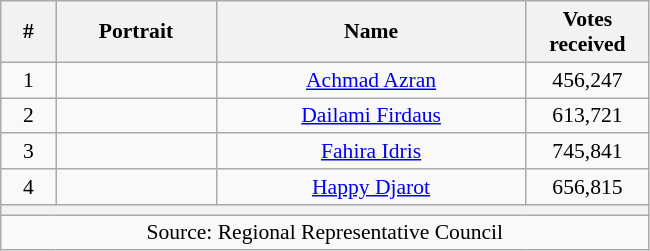<table class="wikitable sortable" style="text-align:center; font-size: 0.9em;">
<tr>
<th width="30">#</th>
<th width="100">Portrait</th>
<th width="200">Name</th>
<th width="75">Votes received</th>
</tr>
<tr>
<td>1</td>
<td></td>
<td><a href='#'>Achmad Azran</a></td>
<td>456,247</td>
</tr>
<tr>
<td>2</td>
<td></td>
<td><a href='#'>Dailami Firdaus</a></td>
<td>613,721</td>
</tr>
<tr>
<td>3</td>
<td></td>
<td><a href='#'>Fahira Idris</a></td>
<td>745,841</td>
</tr>
<tr>
<td>4</td>
<td></td>
<td><a href='#'>Happy Djarot</a></td>
<td>656,815</td>
</tr>
<tr>
<th colspan="8"></th>
</tr>
<tr>
<td colspan="8">Source: Regional Representative Council</td>
</tr>
</table>
